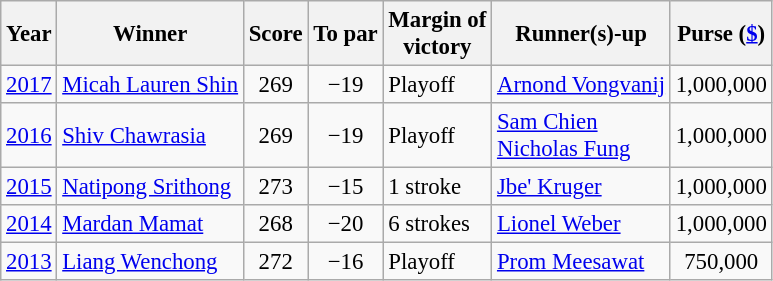<table class="wikitable" style="font-size:95%">
<tr>
<th>Year</th>
<th>Winner</th>
<th>Score</th>
<th>To par</th>
<th>Margin of<br>victory</th>
<th>Runner(s)-up</th>
<th>Purse (<a href='#'>$</a>)</th>
</tr>
<tr>
<td><a href='#'>2017</a></td>
<td> <a href='#'>Micah Lauren Shin</a></td>
<td align=center>269</td>
<td align=center>−19</td>
<td>Playoff</td>
<td> <a href='#'>Arnond Vongvanij</a></td>
<td align=center>1,000,000</td>
</tr>
<tr>
<td><a href='#'>2016</a></td>
<td> <a href='#'>Shiv Chawrasia</a></td>
<td align=center>269</td>
<td align=center>−19</td>
<td>Playoff</td>
<td> <a href='#'>Sam Chien</a><br> <a href='#'>Nicholas Fung</a></td>
<td align=center>1,000,000</td>
</tr>
<tr>
<td><a href='#'>2015</a></td>
<td> <a href='#'>Natipong Srithong</a></td>
<td align=center>273</td>
<td align=center>−15</td>
<td>1 stroke</td>
<td> <a href='#'>Jbe' Kruger</a></td>
<td align=center>1,000,000</td>
</tr>
<tr>
<td><a href='#'>2014</a></td>
<td> <a href='#'>Mardan Mamat</a></td>
<td align=center>268</td>
<td align=center>−20</td>
<td>6 strokes</td>
<td> <a href='#'>Lionel Weber</a></td>
<td align=center>1,000,000</td>
</tr>
<tr>
<td><a href='#'>2013</a></td>
<td> <a href='#'>Liang Wenchong</a></td>
<td align=center>272</td>
<td align=center>−16</td>
<td>Playoff</td>
<td> <a href='#'>Prom Meesawat</a></td>
<td align=center>750,000</td>
</tr>
</table>
